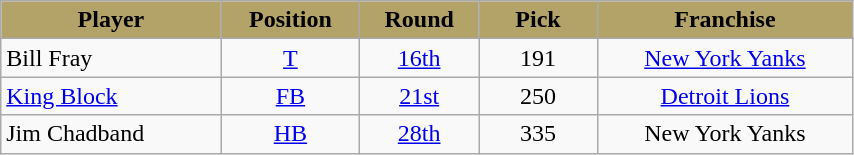<table class="wikitable" style="text-align:center" width="45%">
<tr style="background:#B3A369;color:black;">
<td><strong>Player</strong></td>
<td><strong>Position</strong></td>
<td><strong>Round</strong></td>
<td>  <strong>Pick</strong>  </td>
<td><strong>Franchise</strong></td>
</tr>
<tr>
<td align=left>Bill Fray</td>
<td><a href='#'>T</a></td>
<td><a href='#'>16th</a></td>
<td>191</td>
<td><a href='#'>New York Yanks</a></td>
</tr>
<tr>
<td align=left><a href='#'>King Block</a></td>
<td><a href='#'>FB</a></td>
<td><a href='#'>21st</a></td>
<td>250</td>
<td><a href='#'>Detroit Lions</a></td>
</tr>
<tr>
<td align=left>Jim Chadband</td>
<td><a href='#'>HB</a></td>
<td><a href='#'>28th</a></td>
<td>335</td>
<td>New York Yanks</td>
</tr>
</table>
